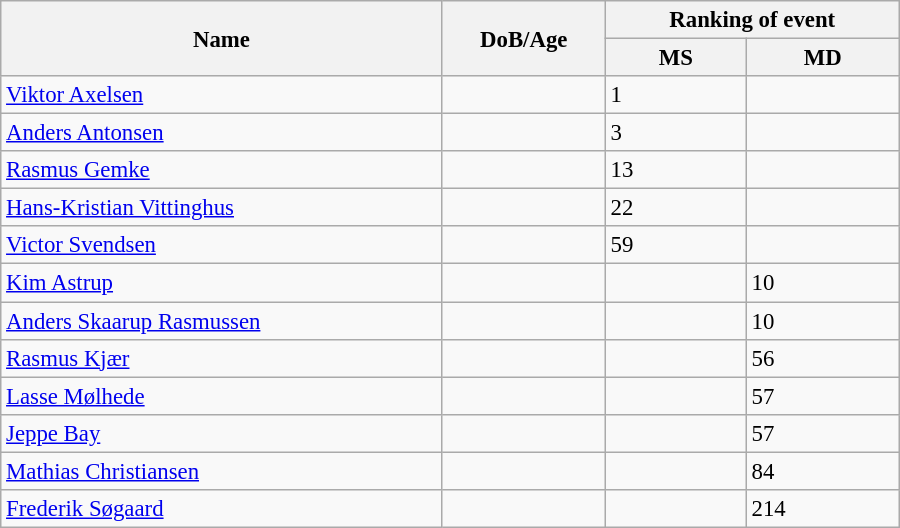<table class="wikitable"  style="width:600px; font-size:95%;">
<tr>
<th align="left" rowspan="2">Name</th>
<th align="left" rowspan="2">DoB/Age</th>
<th align="center" colspan="2">Ranking of event</th>
</tr>
<tr>
<th align="center">MS</th>
<th align="center">MD</th>
</tr>
<tr>
<td align="left"><a href='#'>Viktor Axelsen</a></td>
<td align="left"></td>
<td>1</td>
<td></td>
</tr>
<tr>
<td align="left"><a href='#'>Anders Antonsen</a></td>
<td align="left"></td>
<td>3</td>
<td></td>
</tr>
<tr>
<td align="left"><a href='#'>Rasmus Gemke</a></td>
<td align="left"></td>
<td>13</td>
<td></td>
</tr>
<tr>
<td align="left"><a href='#'>Hans-Kristian Vittinghus</a></td>
<td align="left"></td>
<td>22</td>
<td></td>
</tr>
<tr>
<td align="left"><a href='#'>Victor Svendsen</a></td>
<td align="left"></td>
<td>59</td>
<td></td>
</tr>
<tr>
<td align="left"><a href='#'>Kim Astrup</a></td>
<td align="left"></td>
<td></td>
<td>10</td>
</tr>
<tr>
<td align="left"><a href='#'>Anders Skaarup Rasmussen</a></td>
<td align="left"></td>
<td></td>
<td>10</td>
</tr>
<tr>
<td align="left"><a href='#'>Rasmus Kjær</a></td>
<td align="left"></td>
<td></td>
<td>56</td>
</tr>
<tr>
<td align="left"><a href='#'>Lasse Mølhede</a></td>
<td align="left"></td>
<td></td>
<td>57</td>
</tr>
<tr>
<td align="left"><a href='#'>Jeppe Bay</a></td>
<td align="left"></td>
<td></td>
<td>57</td>
</tr>
<tr>
<td align="left"><a href='#'>Mathias Christiansen</a></td>
<td align="left"></td>
<td></td>
<td>84</td>
</tr>
<tr>
<td align="left"><a href='#'>Frederik Søgaard</a></td>
<td align="left"></td>
<td></td>
<td>214</td>
</tr>
</table>
